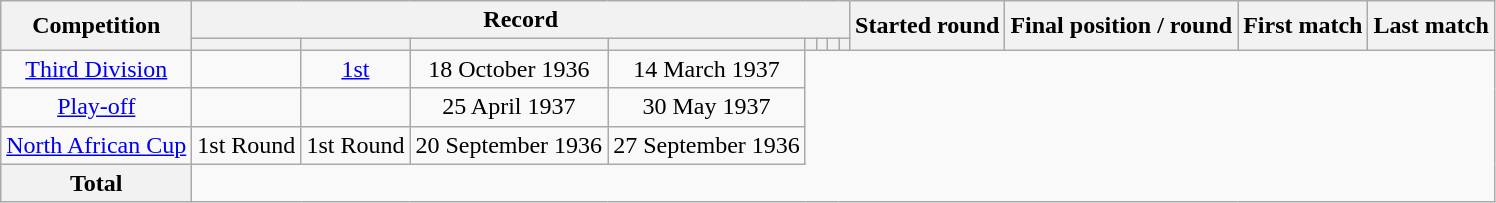<table class="wikitable" style="text-align: center">
<tr>
<th rowspan=2>Competition</th>
<th colspan=8>Record</th>
<th rowspan=2>Started round</th>
<th rowspan=2>Final position / round</th>
<th rowspan=2>First match</th>
<th rowspan=2>Last match</th>
</tr>
<tr>
<th></th>
<th></th>
<th></th>
<th></th>
<th></th>
<th></th>
<th></th>
<th></th>
</tr>
<tr>
<td><a href='#'>Third Division</a><br></td>
<td></td>
<td><a href='#'>1st</a></td>
<td>18 October 1936</td>
<td>14 March 1937</td>
</tr>
<tr>
<td><a href='#'>Play-off</a><br></td>
<td></td>
<td></td>
<td>25 April 1937</td>
<td>30 May 1937</td>
</tr>
<tr>
<td><a href='#'>North African Cup</a><br></td>
<td>1st Round</td>
<td>1st Round</td>
<td>20 September 1936</td>
<td>27 September 1936</td>
</tr>
<tr>
<th>Total<br></th>
</tr>
</table>
